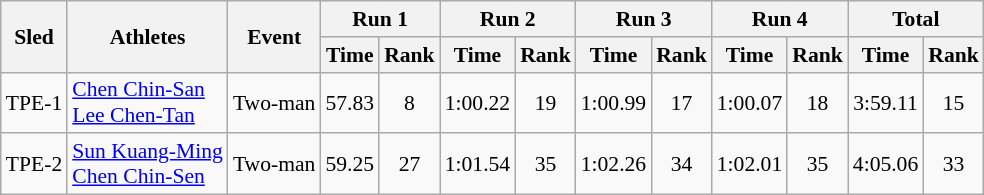<table class="wikitable" border="1" style="font-size:90%">
<tr>
<th rowspan="2">Sled</th>
<th rowspan="2">Athletes</th>
<th rowspan="2">Event</th>
<th colspan="2">Run 1</th>
<th colspan="2">Run 2</th>
<th colspan="2">Run 3</th>
<th colspan="2">Run 4</th>
<th colspan="2">Total</th>
</tr>
<tr>
<th>Time</th>
<th>Rank</th>
<th>Time</th>
<th>Rank</th>
<th>Time</th>
<th>Rank</th>
<th>Time</th>
<th>Rank</th>
<th>Time</th>
<th>Rank</th>
</tr>
<tr>
<td align="center">TPE-1</td>
<td><a href='#'>Chen Chin-San</a><br><a href='#'>Lee Chen-Tan</a></td>
<td>Two-man</td>
<td align="center">57.83</td>
<td align="center">8</td>
<td align="center">1:00.22</td>
<td align="center">19</td>
<td align="center">1:00.99</td>
<td align="center">17</td>
<td align="center">1:00.07</td>
<td align="center">18</td>
<td align="center">3:59.11</td>
<td align="center">15</td>
</tr>
<tr>
<td align="center">TPE-2</td>
<td><a href='#'>Sun Kuang-Ming</a><br><a href='#'>Chen Chin-Sen</a></td>
<td>Two-man</td>
<td align="center">59.25</td>
<td align="center">27</td>
<td align="center">1:01.54</td>
<td align="center">35</td>
<td align="center">1:02.26</td>
<td align="center">34</td>
<td align="center">1:02.01</td>
<td align="center">35</td>
<td align="center">4:05.06</td>
<td align="center">33</td>
</tr>
</table>
